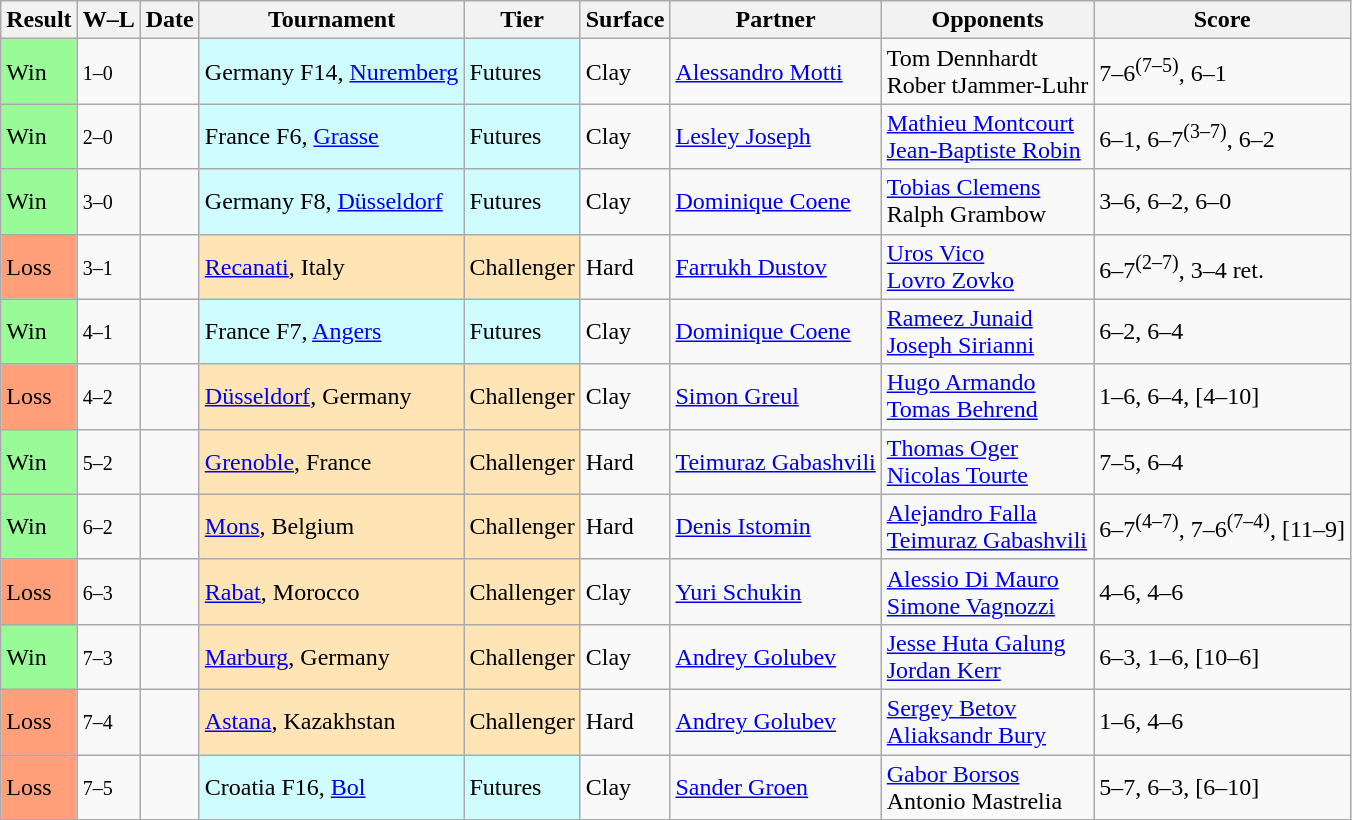<table class="sortable wikitable">
<tr>
<th>Result</th>
<th class=unsortable>W–L</th>
<th>Date</th>
<th>Tournament</th>
<th>Tier</th>
<th>Surface</th>
<th>Partner</th>
<th>Opponents</th>
<th class=unsortable>Score</th>
</tr>
<tr>
<td style="background:#98fb98;">Win</td>
<td><small>1–0</small></td>
<td></td>
<td style=background:#cffcff>Germany F14, <a href='#'>Nuremberg</a></td>
<td style=background:#cffcff>Futures</td>
<td>Clay</td>
<td> <a href='#'>Alessandro Motti</a></td>
<td> Tom Dennhardt <br>  Rober tJammer-Luhr</td>
<td>7–6<sup>(7–5)</sup>, 6–1</td>
</tr>
<tr>
<td style="background:#98fb98;">Win</td>
<td><small>2–0</small></td>
<td></td>
<td style=background:#cffcff>France F6, <a href='#'>Grasse</a></td>
<td style=background:#cffcff>Futures</td>
<td>Clay</td>
<td> <a href='#'>Lesley Joseph</a></td>
<td> <a href='#'>Mathieu Montcourt</a> <br>  <a href='#'>Jean-Baptiste Robin</a></td>
<td>6–1, 6–7<sup>(3–7)</sup>, 6–2</td>
</tr>
<tr>
<td style="background:#98fb98;">Win</td>
<td><small>3–0</small></td>
<td></td>
<td style=background:#cffcff>Germany F8, <a href='#'>Düsseldorf</a></td>
<td style=background:#cffcff>Futures</td>
<td>Clay</td>
<td> <a href='#'>Dominique Coene</a></td>
<td> <a href='#'>Tobias Clemens</a> <br>  Ralph Grambow</td>
<td>3–6, 6–2, 6–0</td>
</tr>
<tr>
<td bgcolor=FFA07A>Loss</td>
<td><small>3–1</small></td>
<td></td>
<td style=background:moccasin><a href='#'>Recanati</a>, Italy</td>
<td style=background:moccasin>Challenger</td>
<td>Hard</td>
<td> <a href='#'>Farrukh Dustov</a></td>
<td> <a href='#'>Uros Vico</a> <br>  <a href='#'>Lovro Zovko</a></td>
<td>6–7<sup>(2–7)</sup>, 3–4 ret.</td>
</tr>
<tr>
<td style="background:#98fb98;">Win</td>
<td><small>4–1</small></td>
<td></td>
<td style=background:#cffcff>France F7, <a href='#'>Angers</a></td>
<td style=background:#cffcff>Futures</td>
<td>Clay</td>
<td> <a href='#'>Dominique Coene</a></td>
<td> <a href='#'>Rameez Junaid</a> <br>  <a href='#'>Joseph Sirianni</a></td>
<td>6–2, 6–4</td>
</tr>
<tr>
<td bgcolor=FFA07A>Loss</td>
<td><small>4–2</small></td>
<td></td>
<td style=background:moccasin><a href='#'>Düsseldorf</a>, Germany</td>
<td style=background:moccasin>Challenger</td>
<td>Clay</td>
<td> <a href='#'>Simon Greul</a></td>
<td> <a href='#'>Hugo Armando</a> <br>  <a href='#'>Tomas Behrend</a></td>
<td>1–6, 6–4, [4–10]</td>
</tr>
<tr>
<td style="background:#98fb98;">Win</td>
<td><small>5–2</small></td>
<td></td>
<td style=background:moccasin><a href='#'>Grenoble</a>, France</td>
<td style=background:moccasin>Challenger</td>
<td>Hard</td>
<td> <a href='#'>Teimuraz Gabashvili</a></td>
<td> <a href='#'>Thomas Oger</a> <br>  <a href='#'>Nicolas Tourte</a></td>
<td>7–5, 6–4</td>
</tr>
<tr>
<td style="background:#98fb98;">Win</td>
<td><small>6–2</small></td>
<td></td>
<td style=background:moccasin><a href='#'>Mons</a>, Belgium</td>
<td style=background:moccasin>Challenger</td>
<td>Hard</td>
<td> <a href='#'>Denis Istomin</a></td>
<td> <a href='#'>Alejandro Falla</a> <br>  <a href='#'>Teimuraz Gabashvili</a></td>
<td>6–7<sup>(4–7)</sup>, 7–6<sup>(7–4)</sup>, [11–9]</td>
</tr>
<tr>
<td bgcolor=FFA07A>Loss</td>
<td><small>6–3</small></td>
<td></td>
<td style=background:moccasin><a href='#'>Rabat</a>, Morocco</td>
<td style=background:moccasin>Challenger</td>
<td>Clay</td>
<td> <a href='#'>Yuri Schukin</a></td>
<td> <a href='#'>Alessio Di Mauro</a> <br>  <a href='#'>Simone Vagnozzi</a></td>
<td>4–6, 4–6</td>
</tr>
<tr>
<td style="background:#98fb98;">Win</td>
<td><small>7–3</small></td>
<td></td>
<td style=background:moccasin><a href='#'>Marburg</a>, Germany</td>
<td style=background:moccasin>Challenger</td>
<td>Clay</td>
<td> <a href='#'>Andrey Golubev</a></td>
<td> <a href='#'>Jesse Huta Galung</a> <br>  <a href='#'>Jordan Kerr</a></td>
<td>6–3, 1–6, [10–6]</td>
</tr>
<tr>
<td bgcolor=FFA07A>Loss</td>
<td><small>7–4</small></td>
<td></td>
<td style=background:moccasin><a href='#'>Astana</a>, Kazakhstan</td>
<td style=background:moccasin>Challenger</td>
<td>Hard</td>
<td> <a href='#'>Andrey Golubev</a></td>
<td> <a href='#'>Sergey Betov</a> <br>  <a href='#'>Aliaksandr Bury</a></td>
<td>1–6, 4–6</td>
</tr>
<tr>
<td bgcolor=FFA07A>Loss</td>
<td><small>7–5</small></td>
<td></td>
<td style=background:#cffcff>Croatia F16, <a href='#'>Bol</a></td>
<td style=background:#cffcff>Futures</td>
<td>Clay</td>
<td> <a href='#'>Sander Groen</a></td>
<td> <a href='#'>Gabor Borsos</a> <br>  Antonio Mastrelia</td>
<td>5–7, 6–3, [6–10]</td>
</tr>
</table>
